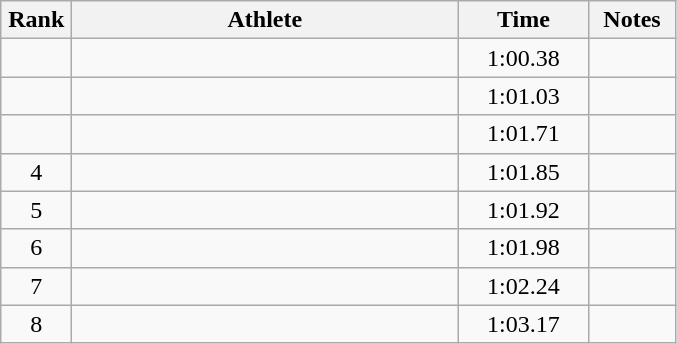<table class="wikitable" style="text-align:center">
<tr>
<th width=40>Rank</th>
<th width=250>Athlete</th>
<th width=80>Time</th>
<th width=50>Notes</th>
</tr>
<tr>
<td></td>
<td align=left></td>
<td>1:00.38</td>
<td></td>
</tr>
<tr>
<td></td>
<td align=left></td>
<td>1:01.03</td>
<td></td>
</tr>
<tr>
<td></td>
<td align=left></td>
<td>1:01.71</td>
<td></td>
</tr>
<tr>
<td>4</td>
<td align=left></td>
<td>1:01.85</td>
<td></td>
</tr>
<tr>
<td>5</td>
<td align=left></td>
<td>1:01.92</td>
<td></td>
</tr>
<tr>
<td>6</td>
<td align=left></td>
<td>1:01.98</td>
<td></td>
</tr>
<tr>
<td>7</td>
<td align=left></td>
<td>1:02.24</td>
<td></td>
</tr>
<tr>
<td>8</td>
<td align=left></td>
<td>1:03.17</td>
<td></td>
</tr>
</table>
